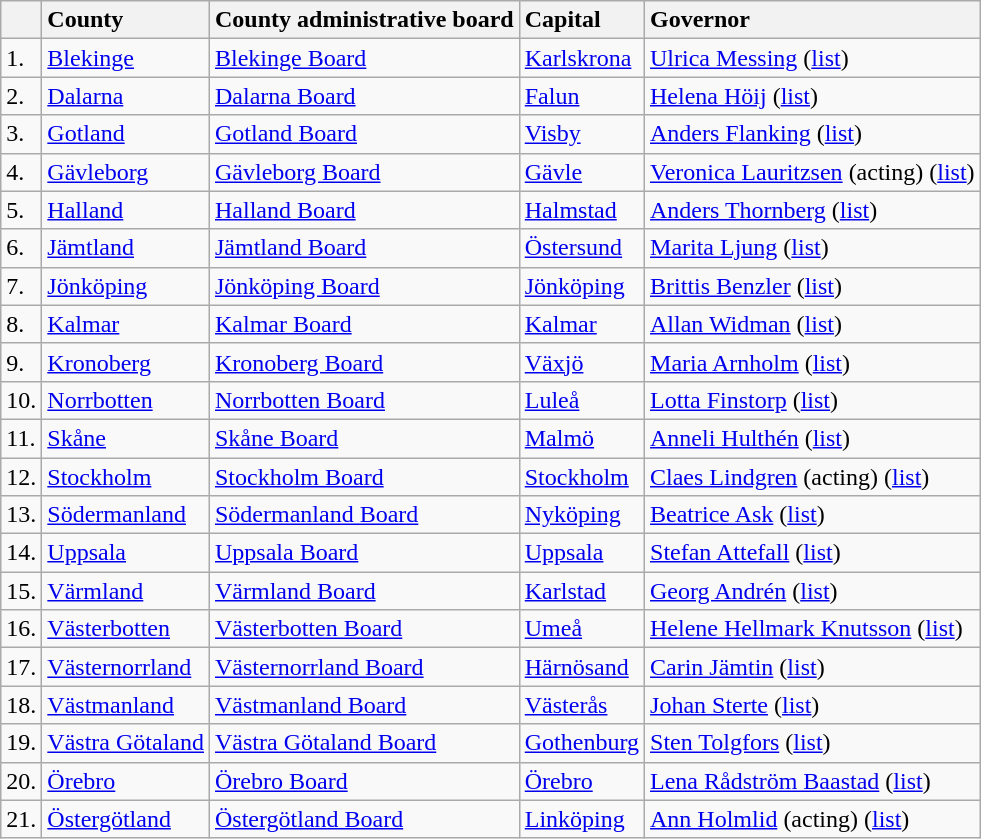<table class="wikitable">
<tr>
<th></th>
<th style="text-align:left">County</th>
<th style="text-align:left">County administrative board</th>
<th style="text-align:left">Capital</th>
<th style="text-align:left">Governor</th>
</tr>
<tr>
<td>1.</td>
<td><a href='#'>Blekinge</a></td>
<td><a href='#'>Blekinge Board</a></td>
<td><a href='#'>Karlskrona</a></td>
<td><a href='#'>Ulrica Messing</a> (<a href='#'>list</a>)</td>
</tr>
<tr>
<td>2.</td>
<td><a href='#'>Dalarna</a></td>
<td><a href='#'>Dalarna Board</a></td>
<td><a href='#'>Falun</a></td>
<td><a href='#'>Helena Höij</a> (<a href='#'>list</a>)</td>
</tr>
<tr>
<td>3.</td>
<td><a href='#'>Gotland</a></td>
<td><a href='#'>Gotland Board</a></td>
<td><a href='#'>Visby</a></td>
<td><a href='#'>Anders Flanking</a> (<a href='#'>list</a>)</td>
</tr>
<tr>
<td>4.</td>
<td><a href='#'>Gävleborg</a></td>
<td><a href='#'>Gävleborg Board</a></td>
<td><a href='#'>Gävle</a></td>
<td><a href='#'>Veronica Lauritzsen</a> (acting) (<a href='#'>list</a>)</td>
</tr>
<tr>
<td>5.</td>
<td><a href='#'>Halland</a></td>
<td><a href='#'>Halland Board</a></td>
<td><a href='#'>Halmstad</a></td>
<td><a href='#'>Anders Thornberg</a> (<a href='#'>list</a>)</td>
</tr>
<tr>
<td>6.</td>
<td><a href='#'>Jämtland</a></td>
<td><a href='#'>Jämtland Board</a></td>
<td><a href='#'>Östersund</a></td>
<td><a href='#'>Marita Ljung</a> (<a href='#'>list</a>)</td>
</tr>
<tr>
<td>7.</td>
<td><a href='#'>Jönköping</a></td>
<td><a href='#'>Jönköping Board</a></td>
<td><a href='#'>Jönköping</a></td>
<td><a href='#'>Brittis Benzler</a> (<a href='#'>list</a>)</td>
</tr>
<tr>
<td>8.</td>
<td><a href='#'>Kalmar</a></td>
<td><a href='#'>Kalmar Board</a></td>
<td><a href='#'>Kalmar</a></td>
<td><a href='#'>Allan Widman</a> (<a href='#'>list</a>)</td>
</tr>
<tr>
<td>9.</td>
<td><a href='#'>Kronoberg</a></td>
<td><a href='#'>Kronoberg Board</a></td>
<td><a href='#'>Växjö</a></td>
<td><a href='#'>Maria Arnholm</a> (<a href='#'>list</a>)</td>
</tr>
<tr>
<td>10.</td>
<td><a href='#'>Norrbotten</a></td>
<td><a href='#'>Norrbotten Board</a></td>
<td><a href='#'>Luleå</a></td>
<td><a href='#'>Lotta Finstorp</a> (<a href='#'>list</a>)</td>
</tr>
<tr>
<td>11.</td>
<td><a href='#'>Skåne</a></td>
<td><a href='#'>Skåne Board</a></td>
<td><a href='#'>Malmö</a></td>
<td><a href='#'>Anneli Hulthén</a> (<a href='#'>list</a>)</td>
</tr>
<tr>
<td>12.</td>
<td><a href='#'>Stockholm</a></td>
<td><a href='#'>Stockholm Board</a></td>
<td><a href='#'>Stockholm</a></td>
<td><a href='#'>Claes Lindgren</a> (acting) (<a href='#'>list</a>)</td>
</tr>
<tr>
<td>13.</td>
<td><a href='#'>Södermanland</a></td>
<td><a href='#'>Södermanland Board</a></td>
<td><a href='#'>Nyköping</a></td>
<td><a href='#'>Beatrice Ask</a> (<a href='#'>list</a>)</td>
</tr>
<tr>
<td>14.</td>
<td><a href='#'>Uppsala</a></td>
<td><a href='#'>Uppsala Board</a></td>
<td><a href='#'>Uppsala</a></td>
<td><a href='#'>Stefan Attefall</a> (<a href='#'>list</a>)</td>
</tr>
<tr>
<td>15.</td>
<td><a href='#'>Värmland</a></td>
<td><a href='#'>Värmland Board</a></td>
<td><a href='#'>Karlstad</a></td>
<td><a href='#'>Georg Andrén</a> (<a href='#'>list</a>)</td>
</tr>
<tr>
<td>16.</td>
<td><a href='#'>Västerbotten</a></td>
<td><a href='#'>Västerbotten Board</a></td>
<td><a href='#'>Umeå</a></td>
<td><a href='#'>Helene Hellmark Knutsson</a> (<a href='#'>list</a>)</td>
</tr>
<tr>
<td>17.</td>
<td><a href='#'>Västernorrland</a></td>
<td><a href='#'>Västernorrland Board</a></td>
<td><a href='#'>Härnösand</a></td>
<td><a href='#'>Carin Jämtin</a> (<a href='#'>list</a>)</td>
</tr>
<tr>
<td>18.</td>
<td><a href='#'>Västmanland</a></td>
<td><a href='#'>Västmanland Board</a></td>
<td><a href='#'>Västerås</a></td>
<td><a href='#'>Johan Sterte</a> (<a href='#'>list</a>)</td>
</tr>
<tr>
<td>19.</td>
<td><a href='#'>Västra Götaland</a></td>
<td><a href='#'>Västra Götaland Board</a></td>
<td><a href='#'>Gothenburg</a></td>
<td><a href='#'>Sten Tolgfors</a> (<a href='#'>list</a>)</td>
</tr>
<tr>
<td>20.</td>
<td><a href='#'>Örebro</a></td>
<td><a href='#'>Örebro Board</a></td>
<td><a href='#'>Örebro</a></td>
<td><a href='#'>Lena Rådström Baastad</a> (<a href='#'>list</a>)</td>
</tr>
<tr>
<td>21.</td>
<td><a href='#'>Östergötland</a></td>
<td><a href='#'>Östergötland Board</a></td>
<td><a href='#'>Linköping</a></td>
<td><a href='#'>Ann Holmlid</a> (acting) (<a href='#'>list</a>)</td>
</tr>
</table>
